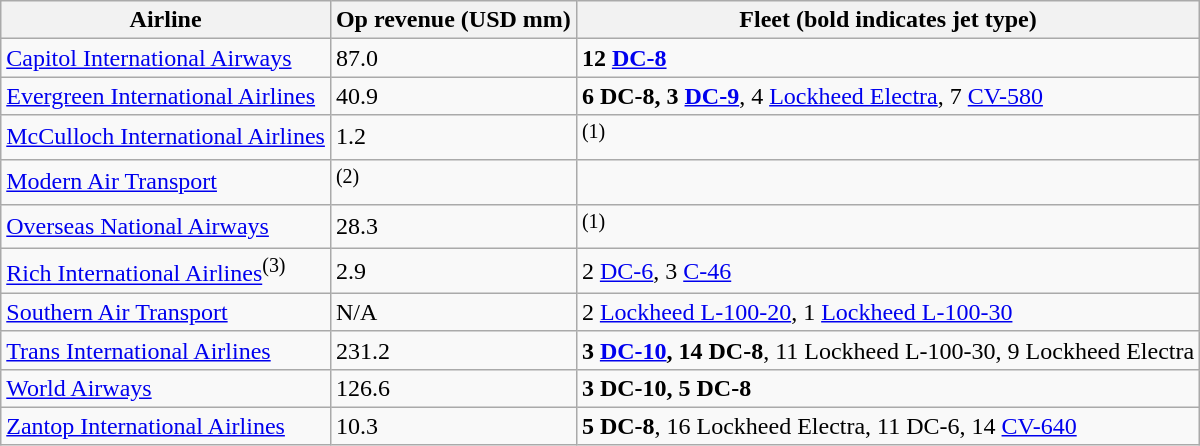<table class="wikitable plainrowheaders col1left col2right col3left">
<tr>
<th>Airline</th>
<th>Op revenue (USD mm)</th>
<th>Fleet (bold indicates jet type)</th>
</tr>
<tr>
<td scope="row" style=text-align:left><a href='#'>Capitol International Airways</a></td>
<td>87.0</td>
<td><strong>12 <a href='#'>DC-8</a></strong></td>
</tr>
<tr>
<td scope="row" style=text-align:left><a href='#'>Evergreen International Airlines</a></td>
<td>40.9</td>
<td><strong>6 DC-8, 3 <a href='#'>DC-9</a></strong>, 4 <a href='#'>Lockheed Electra</a>, 7 <a href='#'>CV-580</a></td>
</tr>
<tr>
<td scope="row" style=text-align:left><a href='#'>McCulloch International Airlines</a></td>
<td>1.2</td>
<td><sup>(1)</sup></td>
</tr>
<tr>
<td scope="row" style=text-align:left><a href='#'>Modern Air Transport</a></td>
<td><sup>(2)</sup></td>
<td></td>
</tr>
<tr>
<td scope="row" style=text-align:left><a href='#'>Overseas National Airways</a></td>
<td>28.3</td>
<td><sup>(1)</sup></td>
</tr>
<tr>
<td scope="row" style=text-align:left><a href='#'>Rich International Airlines</a><sup>(3)</sup></td>
<td>2.9</td>
<td>2 <a href='#'>DC-6</a>, 3 <a href='#'>C-46</a></td>
</tr>
<tr>
<td scope="row" style=text-align:left><a href='#'>Southern Air Transport</a></td>
<td>N/A</td>
<td>2 <a href='#'>Lockheed L-100-20</a>, 1 <a href='#'>Lockheed L-100-30</a></td>
</tr>
<tr>
<td scope="row" style=text-align:left><a href='#'>Trans International Airlines</a></td>
<td>231.2</td>
<td><strong>3 <a href='#'>DC-10</a>, 14 DC-8</strong>, 11 Lockheed L-100-30, 9 Lockheed Electra</td>
</tr>
<tr>
<td scope="row" style=text-align:left><a href='#'>World Airways</a></td>
<td>126.6</td>
<td><strong>3 DC-10, 5 DC-8</strong></td>
</tr>
<tr>
<td scope="row" style=text-align:left><a href='#'>Zantop International Airlines</a></td>
<td>10.3</td>
<td><strong>5 DC-8</strong>, 16 Lockheed Electra, 11 DC-6, 14 <a href='#'>CV-640</a></td>
</tr>
</table>
